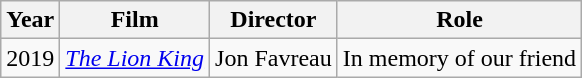<table class="wikitable">
<tr>
<th>Year</th>
<th>Film</th>
<th>Director</th>
<th>Role</th>
</tr>
<tr>
<td>2019</td>
<td><em><a href='#'>The Lion King</a></em></td>
<td>Jon Favreau</td>
<td>In memory of our friend</td>
</tr>
</table>
